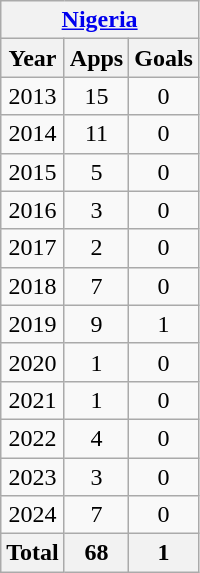<table class="wikitable" style="text-align:center">
<tr>
<th colspan="3"><a href='#'>Nigeria</a></th>
</tr>
<tr>
<th>Year</th>
<th>Apps</th>
<th>Goals</th>
</tr>
<tr>
<td>2013</td>
<td>15</td>
<td>0</td>
</tr>
<tr>
<td>2014</td>
<td>11</td>
<td>0</td>
</tr>
<tr>
<td>2015</td>
<td>5</td>
<td>0</td>
</tr>
<tr>
<td>2016</td>
<td>3</td>
<td>0</td>
</tr>
<tr>
<td>2017</td>
<td>2</td>
<td>0</td>
</tr>
<tr>
<td>2018</td>
<td>7</td>
<td>0</td>
</tr>
<tr>
<td>2019</td>
<td>9</td>
<td>1</td>
</tr>
<tr>
<td>2020</td>
<td>1</td>
<td>0</td>
</tr>
<tr>
<td>2021</td>
<td>1</td>
<td>0</td>
</tr>
<tr>
<td>2022</td>
<td>4</td>
<td>0</td>
</tr>
<tr>
<td>2023</td>
<td>3</td>
<td>0</td>
</tr>
<tr>
<td>2024</td>
<td>7</td>
<td>0</td>
</tr>
<tr>
<th>Total</th>
<th>68</th>
<th>1</th>
</tr>
</table>
